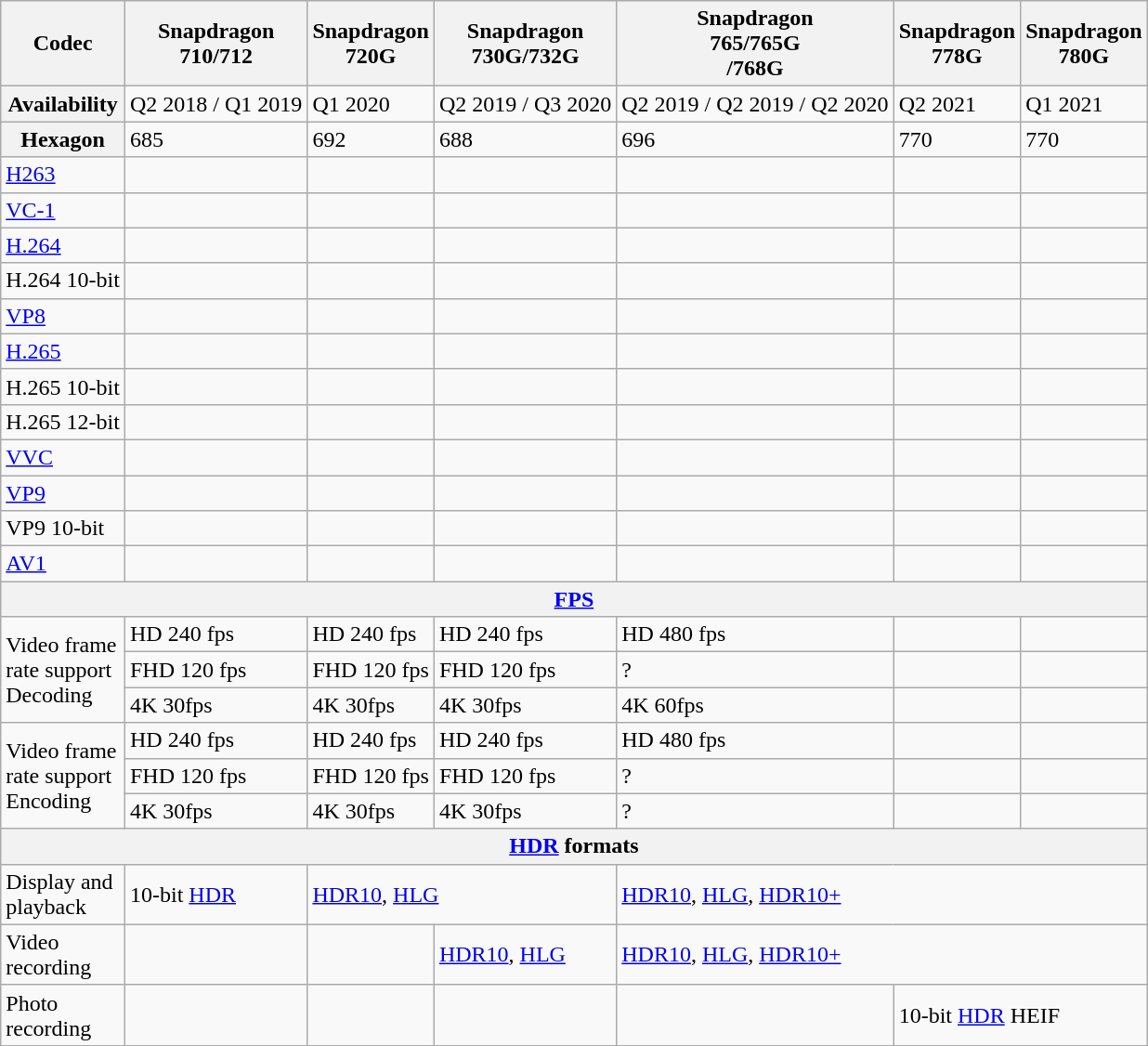<table class="wikitable">
<tr>
<th>Codec</th>
<th>Snapdragon<br>710/712</th>
<th>Snapdragon<br>720G</th>
<th>Snapdragon<br>730G/732G</th>
<th>Snapdragon<br>765/765G<br>/768G</th>
<th>Snapdragon<br>778G</th>
<th>Snapdragon<br>780G</th>
</tr>
<tr>
<th>Availability</th>
<td>Q2 2018 / Q1 2019</td>
<td>Q1 2020</td>
<td>Q2 2019 / Q3 2020</td>
<td>Q2 2019 / Q2 2019 / Q2 2020</td>
<td>Q2 2021</td>
<td>Q1 2021</td>
</tr>
<tr>
<th>Hexagon</th>
<td>685</td>
<td>692</td>
<td>688</td>
<td>696</td>
<td>770</td>
<td>770</td>
</tr>
<tr>
<td><a href='#'>H263</a></td>
<td></td>
<td></td>
<td></td>
<td></td>
<td></td>
<td></td>
</tr>
<tr>
<td><a href='#'>VC-1</a></td>
<td></td>
<td></td>
<td></td>
<td></td>
<td></td>
<td></td>
</tr>
<tr>
<td><a href='#'>H.264</a></td>
<td></td>
<td></td>
<td></td>
<td></td>
<td></td>
<td></td>
</tr>
<tr>
<td>H.264 10-bit</td>
<td></td>
<td></td>
<td></td>
<td></td>
<td></td>
<td></td>
</tr>
<tr>
<td><a href='#'>VP8</a></td>
<td></td>
<td></td>
<td></td>
<td></td>
<td></td>
<td></td>
</tr>
<tr>
<td><a href='#'>H.265</a></td>
<td></td>
<td></td>
<td></td>
<td></td>
<td></td>
<td></td>
</tr>
<tr>
<td>H.265 10-bit</td>
<td></td>
<td></td>
<td></td>
<td></td>
<td></td>
<td></td>
</tr>
<tr>
<td>H.265 12-bit</td>
<td></td>
<td></td>
<td></td>
<td></td>
<td></td>
<td></td>
</tr>
<tr>
<td><a href='#'>VVC</a></td>
<td></td>
<td></td>
<td></td>
<td></td>
<td></td>
<td></td>
</tr>
<tr>
<td><a href='#'>VP9</a></td>
<td></td>
<td></td>
<td></td>
<td></td>
<td></td>
<td></td>
</tr>
<tr>
<td>VP9 10-bit</td>
<td></td>
<td></td>
<td></td>
<td></td>
<td></td>
<td></td>
</tr>
<tr>
<td><a href='#'>AV1</a></td>
<td></td>
<td></td>
<td></td>
<td></td>
<td></td>
<td></td>
</tr>
<tr>
<th colspan="7"><a href='#'>FPS</a></th>
</tr>
<tr>
<td rowspan="3">Video frame<br>rate support<br>Decoding</td>
<td>HD 240 fps</td>
<td>HD 240 fps</td>
<td>HD 240 fps</td>
<td>HD 480 fps</td>
<td></td>
<td></td>
</tr>
<tr>
<td>FHD 120 fps</td>
<td>FHD 120 fps</td>
<td>FHD 120 fps</td>
<td>?</td>
<td></td>
<td></td>
</tr>
<tr>
<td>4K 30fps</td>
<td>4K 30fps</td>
<td>4K 30fps</td>
<td>4K 60fps</td>
<td></td>
<td></td>
</tr>
<tr>
<td rowspan="3">Video frame<br>rate support<br>Encoding</td>
<td>HD 240 fps</td>
<td>HD 240 fps</td>
<td>HD 240 fps</td>
<td>HD 480 fps</td>
<td></td>
<td></td>
</tr>
<tr>
<td>FHD 120 fps</td>
<td>FHD 120 fps</td>
<td>FHD 120 fps</td>
<td>?</td>
<td></td>
<td></td>
</tr>
<tr>
<td>4K 30fps</td>
<td>4K 30fps</td>
<td>4K 30fps</td>
<td>?</td>
<td></td>
<td></td>
</tr>
<tr>
<th colspan="7"><a href='#'>HDR</a> formats</th>
</tr>
<tr>
<td>Display and<br>playback</td>
<td>10-bit <a href='#'>HDR</a></td>
<td colspan="2"><a href='#'>HDR10</a>, <a href='#'>HLG</a></td>
<td colspan="3"><a href='#'>HDR10</a>, <a href='#'>HLG</a>, <a href='#'>HDR10+</a></td>
</tr>
<tr>
<td>Video<br>recording</td>
<td></td>
<td></td>
<td><a href='#'>HDR10</a>, <a href='#'>HLG</a></td>
<td colspan="3"><a href='#'>HDR10</a>, <a href='#'>HLG</a>, <a href='#'>HDR10+</a></td>
</tr>
<tr>
<td>Photo<br>recording</td>
<td></td>
<td></td>
<td></td>
<td></td>
<td colspan="2">10-bit <a href='#'>HDR</a> HEIF</td>
</tr>
</table>
